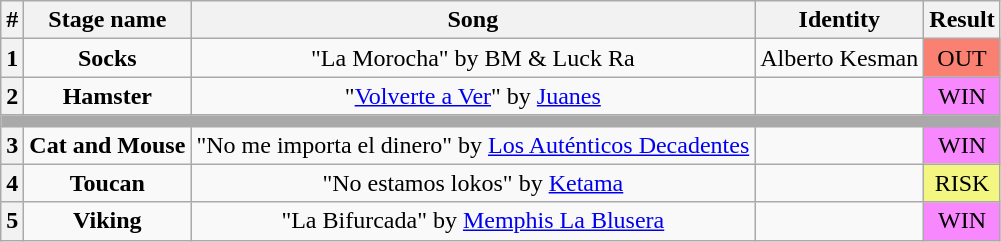<table class="wikitable plainrowheaders" style="text-align: center;">
<tr>
<th>#</th>
<th>Stage name</th>
<th>Song</th>
<th>Identity</th>
<th>Result</th>
</tr>
<tr>
<th>1</th>
<td><strong>Socks</strong></td>
<td>"La Morocha" by BM & Luck Ra</td>
<td>Alberto Kesman</td>
<td bgcolor="salmon">OUT</td>
</tr>
<tr>
<th>2</th>
<td><strong>Hamster</strong></td>
<td>"<a href='#'>Volverte a Ver</a>" by <a href='#'>Juanes</a></td>
<td></td>
<td bgcolor="#F888FD">WIN</td>
</tr>
<tr>
<td colspan="5" style="background:darkgray"></td>
</tr>
<tr>
<th><strong>3</strong></th>
<td><strong>Cat and Mouse</strong></td>
<td>"No me importa el dinero" by <a href='#'>Los Auténticos Decadentes</a></td>
<td></td>
<td bgcolor="#F888FD">WIN</td>
</tr>
<tr>
<th><strong>4</strong></th>
<td><strong>Toucan</strong></td>
<td>"No estamos lokos" by <a href='#'>Ketama</a></td>
<td></td>
<td bgcolor="#F3F781">RISK</td>
</tr>
<tr>
<th>5</th>
<td><strong>Viking</strong></td>
<td>"La Bifurcada" by <a href='#'>Memphis La Blusera</a></td>
<td></td>
<td bgcolor="#F888FD">WIN</td>
</tr>
</table>
